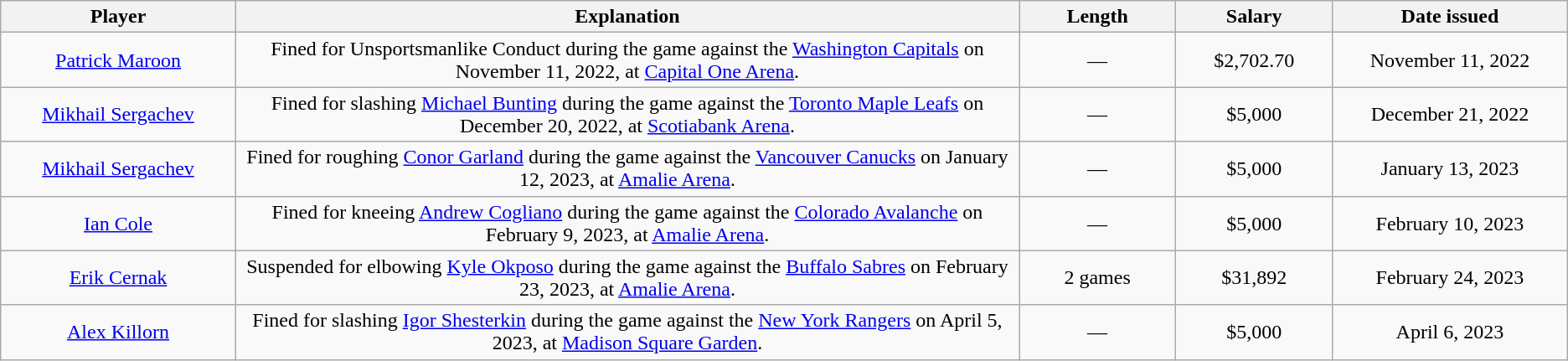<table class="wikitable" style="text-align:center;">
<tr>
<th style="width:15%;">Player</th>
<th style="width:50%;">Explanation</th>
<th style="width:10%;">Length</th>
<th style="width:10%;">Salary</th>
<th style="width:15%;">Date issued</th>
</tr>
<tr>
<td><a href='#'>Patrick Maroon</a></td>
<td>Fined for Unsportsmanlike Conduct during the game against the <a href='#'>Washington Capitals</a> on November 11, 2022, at <a href='#'>Capital One Arena</a>.</td>
<td>—</td>
<td>$2,702.70</td>
<td>November 11, 2022</td>
</tr>
<tr>
<td><a href='#'>Mikhail Sergachev</a></td>
<td>Fined for slashing <a href='#'>Michael Bunting</a> during the game against the <a href='#'>Toronto Maple Leafs</a> on December 20, 2022, at <a href='#'>Scotiabank Arena</a>.</td>
<td>—</td>
<td>$5,000</td>
<td>December 21, 2022</td>
</tr>
<tr>
<td><a href='#'>Mikhail Sergachev</a></td>
<td>Fined for roughing <a href='#'>Conor Garland</a> during the game against the <a href='#'>Vancouver Canucks</a> on January 12, 2023, at <a href='#'>Amalie Arena</a>.</td>
<td>—</td>
<td>$5,000</td>
<td>January 13, 2023</td>
</tr>
<tr>
<td><a href='#'>Ian Cole</a></td>
<td>Fined for kneeing <a href='#'>Andrew Cogliano</a> during the game against the <a href='#'>Colorado Avalanche</a> on February 9, 2023, at <a href='#'>Amalie Arena</a>.</td>
<td>—</td>
<td>$5,000</td>
<td>February 10, 2023</td>
</tr>
<tr>
<td><a href='#'>Erik Cernak</a></td>
<td>Suspended for elbowing <a href='#'>Kyle Okposo</a> during the game against the <a href='#'>Buffalo Sabres</a> on February 23, 2023, at <a href='#'>Amalie Arena</a>.</td>
<td>2 games</td>
<td>$31,892</td>
<td>February 24, 2023</td>
</tr>
<tr>
<td><a href='#'>Alex Killorn</a></td>
<td>Fined for slashing <a href='#'>Igor Shesterkin</a> during the game against the <a href='#'>New York Rangers</a> on April 5, 2023, at <a href='#'>Madison Square Garden</a>.</td>
<td>—</td>
<td>$5,000</td>
<td>April 6, 2023</td>
</tr>
</table>
